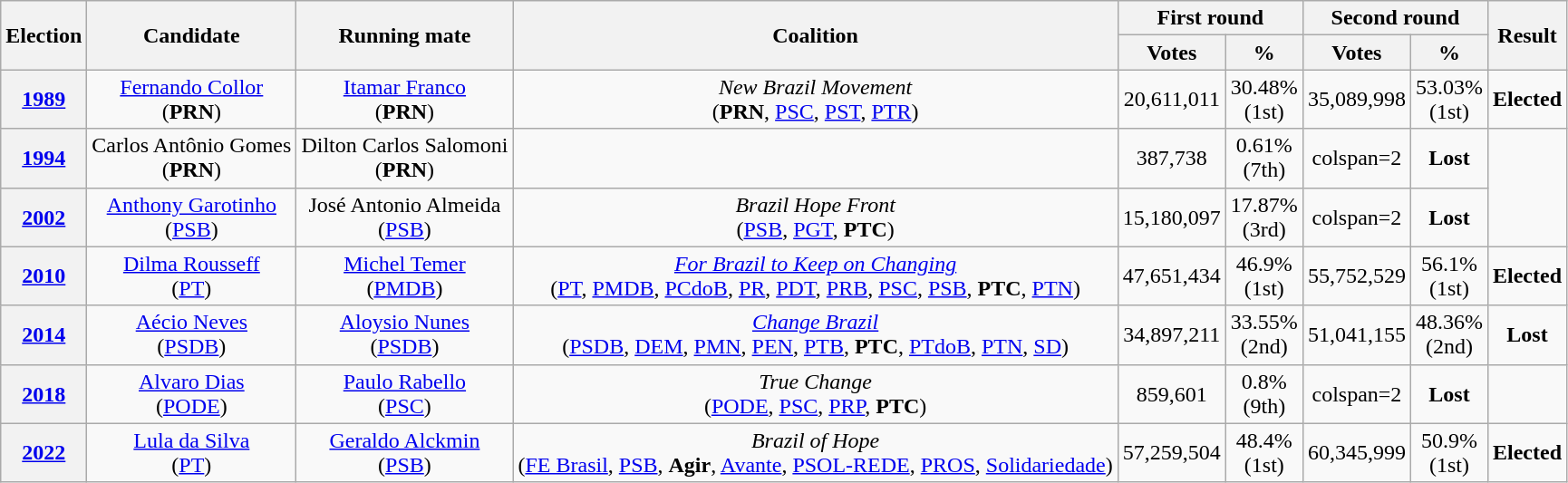<table class=wikitable style=text-align:center>
<tr>
<th rowspan="2">Election</th>
<th rowspan=2>Candidate</th>
<th rowspan="2">Running mate</th>
<th rowspan="2">Coalition</th>
<th colspan=2>First round</th>
<th colspan="2">Second round</th>
<th rowspan="2">Result</th>
</tr>
<tr>
<th>Votes</th>
<th>%</th>
<th>Votes</th>
<th>%</th>
</tr>
<tr>
<th><a href='#'>1989</a></th>
<td><a href='#'>Fernando Collor</a><br>(<strong>PRN</strong>)</td>
<td><a href='#'>Itamar Franco</a><br>(<strong>PRN</strong>)</td>
<td><em>New Brazil Movement</em><br>(<strong>PRN</strong>, <a href='#'>PSC</a>, <a href='#'>PST</a>, <a href='#'>PTR</a>)</td>
<td>20,611,011</td>
<td>30.48%<br>(1st)</td>
<td>35,089,998</td>
<td>53.03%<br>(1st)</td>
<td><strong>Elected</strong> </td>
</tr>
<tr>
<th><a href='#'>1994</a></th>
<td>Carlos Antônio Gomes<br>(<strong>PRN</strong>)</td>
<td>Dilton Carlos Salomoni<br>(<strong>PRN</strong>)</td>
<td></td>
<td>387,738</td>
<td>0.61%<br>(7th)</td>
<td>colspan=2 </td>
<td><strong>Lost</strong> </td>
</tr>
<tr>
<th><a href='#'>2002</a></th>
<td><a href='#'>Anthony Garotinho</a><br>(<a href='#'>PSB</a>)</td>
<td>José Antonio Almeida<br>(<a href='#'>PSB</a>)</td>
<td><em>Brazil Hope Front</em><br>(<a href='#'>PSB</a>, <a href='#'>PGT</a>, <strong>PTC</strong>)</td>
<td>15,180,097</td>
<td>17.87%<br>(3rd)</td>
<td>colspan=2 </td>
<td><strong>Lost</strong> </td>
</tr>
<tr>
<th><a href='#'>2010</a></th>
<td><a href='#'>Dilma Rousseff</a><br>(<a href='#'>PT</a>)</td>
<td><a href='#'>Michel Temer</a><br>(<a href='#'>PMDB</a>)</td>
<td><em><a href='#'>For Brazil to Keep on Changing</a></em><br>(<a href='#'>PT</a>, <a href='#'>PMDB</a>, <a href='#'>PCdoB</a>, <a href='#'>PR</a>, <a href='#'>PDT</a>, <a href='#'>PRB</a>, <a href='#'>PSC</a>, <a href='#'>PSB</a>, <strong>PTC</strong>, <a href='#'>PTN</a>)</td>
<td>47,651,434</td>
<td>46.9%<br>(1st)</td>
<td>55,752,529</td>
<td>56.1%<br>(1st)</td>
<td><strong>Elected</strong> </td>
</tr>
<tr>
<th><a href='#'>2014</a></th>
<td><a href='#'>Aécio Neves</a><br>(<a href='#'>PSDB</a>)</td>
<td><a href='#'>Aloysio Nunes</a><br>(<a href='#'>PSDB</a>)</td>
<td><em><a href='#'>Change Brazil</a></em><br>(<a href='#'>PSDB</a>, <a href='#'>DEM</a>, <a href='#'>PMN</a>, <a href='#'>PEN</a>, <a href='#'>PTB</a>, <strong>PTC</strong>, <a href='#'>PTdoB</a>, <a href='#'>PTN</a>, <a href='#'>SD</a>)</td>
<td>34,897,211</td>
<td>33.55%<br>(2nd)</td>
<td>51,041,155</td>
<td>48.36%<br>(2nd)</td>
<td><strong>Lost</strong> </td>
</tr>
<tr>
<th><a href='#'>2018</a></th>
<td><a href='#'>Alvaro Dias</a><br>(<a href='#'>PODE</a>)</td>
<td><a href='#'>Paulo Rabello</a><br>(<a href='#'>PSC</a>)</td>
<td><em>True Change</em><br>(<a href='#'>PODE</a>, <a href='#'>PSC</a>, <a href='#'>PRP</a>, <strong>PTC</strong>)</td>
<td>859,601</td>
<td>0.8%<br>(9th)</td>
<td>colspan=2 </td>
<td><strong>Lost</strong> </td>
</tr>
<tr>
<th><a href='#'>2022</a></th>
<td><a href='#'>Lula da Silva</a><br>(<a href='#'>PT</a>)</td>
<td><a href='#'>Geraldo Alckmin</a><br>(<a href='#'>PSB</a>)</td>
<td><em>Brazil of Hope</em><br>(<a href='#'>FE Brasil</a>, <a href='#'>PSB</a>, <strong>Agir</strong>, <a href='#'>Avante</a>, <a href='#'>PSOL-REDE</a>, <a href='#'>PROS</a>, <a href='#'>Solidariedade</a>)</td>
<td>57,259,504</td>
<td>48.4%<br>(1st)</td>
<td>60,345,999</td>
<td>50.9%<br>(1st)</td>
<td><strong>Elected</strong> </td>
</tr>
</table>
